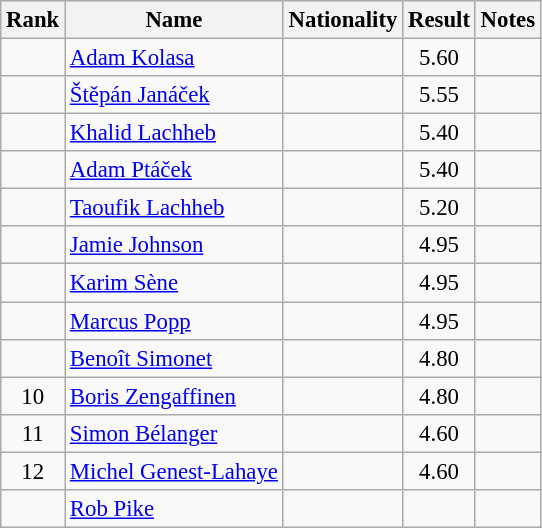<table class="wikitable sortable" style="text-align:center;font-size:95%">
<tr>
<th>Rank</th>
<th>Name</th>
<th>Nationality</th>
<th>Result</th>
<th>Notes</th>
</tr>
<tr>
<td></td>
<td align=left><a href='#'>Adam Kolasa</a></td>
<td align=left></td>
<td>5.60</td>
<td></td>
</tr>
<tr>
<td></td>
<td align=left><a href='#'>Štěpán Janáček</a></td>
<td align=left></td>
<td>5.55</td>
<td></td>
</tr>
<tr>
<td></td>
<td align=left><a href='#'>Khalid Lachheb</a></td>
<td align=left></td>
<td>5.40</td>
<td></td>
</tr>
<tr>
<td></td>
<td align=left><a href='#'>Adam Ptáček</a></td>
<td align=left></td>
<td>5.40</td>
<td></td>
</tr>
<tr>
<td></td>
<td align=left><a href='#'>Taoufik Lachheb</a></td>
<td align=left></td>
<td>5.20</td>
<td></td>
</tr>
<tr>
<td></td>
<td align=left><a href='#'>Jamie Johnson</a></td>
<td align=left></td>
<td>4.95</td>
<td></td>
</tr>
<tr>
<td></td>
<td align=left><a href='#'>Karim Sène</a></td>
<td align=left></td>
<td>4.95</td>
<td></td>
</tr>
<tr>
<td></td>
<td align=left><a href='#'>Marcus Popp</a></td>
<td align=left></td>
<td>4.95</td>
<td></td>
</tr>
<tr>
<td></td>
<td align=left><a href='#'>Benoît Simonet</a></td>
<td align=left></td>
<td>4.80</td>
<td></td>
</tr>
<tr>
<td>10</td>
<td align=left><a href='#'>Boris Zengaffinen</a></td>
<td align=left></td>
<td>4.80</td>
<td></td>
</tr>
<tr>
<td>11</td>
<td align=left><a href='#'>Simon Bélanger</a></td>
<td align=left></td>
<td>4.60</td>
<td></td>
</tr>
<tr>
<td>12</td>
<td align=left><a href='#'>Michel Genest-Lahaye</a></td>
<td align=left></td>
<td>4.60</td>
<td></td>
</tr>
<tr>
<td></td>
<td align=left><a href='#'>Rob Pike</a></td>
<td align=left></td>
<td></td>
<td></td>
</tr>
</table>
